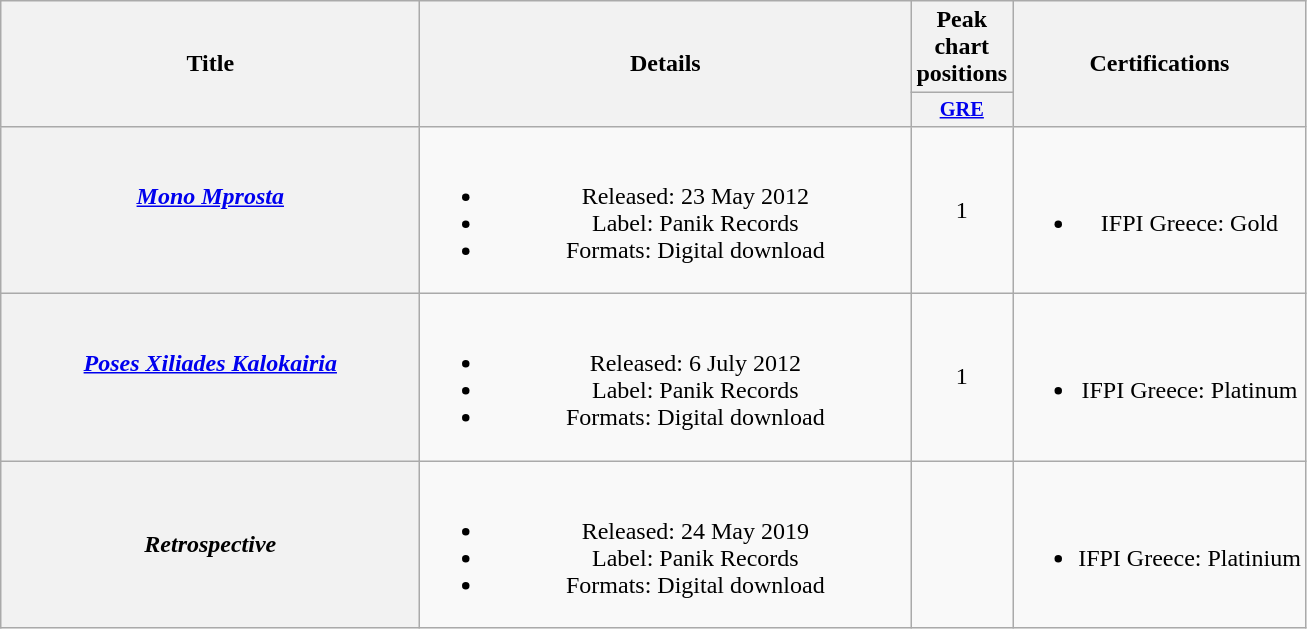<table class="wikitable plainrowheaders" style="text-align:center;">
<tr>
<th scope="col" rowspan="2" style="width:17em;">Title</th>
<th scope="col" rowspan="2" style="width:20em;">Details</th>
<th scope="col" rowspan="1">Peak chart positions</th>
<th scope="col" rowspan="2">Certifications</th>
</tr>
<tr>
<th scope="col" style="width:3em;font-size:85%;"><a href='#'>GRE</a></th>
</tr>
<tr>
<th scope="row"><em><a href='#'>Mono Mprosta</a></em><br><em></em><br><em></em></th>
<td><br><ul><li>Released: 23 May 2012</li><li>Label: Panik Records</li><li>Formats: Digital download</li></ul></td>
<td>1</td>
<td><br><ul><li>IFPI Greece: Gold</li></ul></td>
</tr>
<tr>
<th scope="row"><em><a href='#'>Poses Xiliades Kalokairia</a></em><br><em></em><br><em></em></th>
<td><br><ul><li>Released: 6 July 2012</li><li>Label: Panik Records</li><li>Formats: Digital download</li></ul></td>
<td>1</td>
<td><br><ul><li>IFPI Greece: Platinum</li></ul></td>
</tr>
<tr>
<th scope="row"><em>Retrospective</em></th>
<td><br><ul><li>Released: 24 May 2019</li><li>Label: Panik Records</li><li>Formats: Digital download</li></ul></td>
<td></td>
<td><br><ul><li>IFPI Greece: Platinium</li></ul></td>
</tr>
</table>
